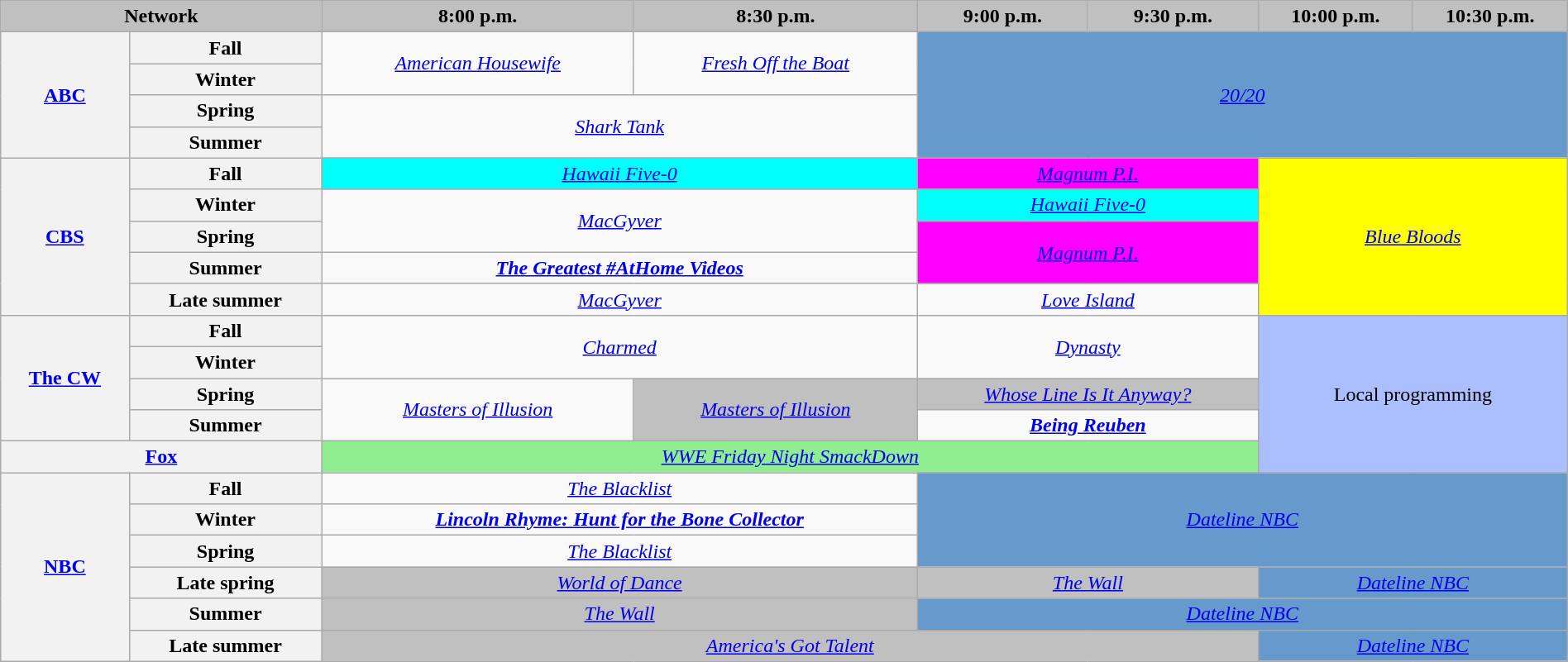<table class="wikitable" style="width:100%;margin-right:0;text-align:center">
<tr>
<th colspan="2" style="background-color:#C0C0C0;text-align:center">Network</th>
<th style="background-color:#C0C0C0;text-align:center">8:00 p.m.</th>
<th style="background-color:#C0C0C0;text-align:center">8:30 p.m.</th>
<th style="background-color:#C0C0C0;text-align:center">9:00 p.m.</th>
<th style="background-color:#C0C0C0;text-align:center">9:30 p.m.</th>
<th style="background-color:#C0C0C0;text-align:center">10:00 p.m.</th>
<th style="background-color:#C0C0C0;text-align:center">10:30 p.m.</th>
</tr>
<tr>
<th rowspan="4"><a href='#'>ABC</a></th>
<th>Fall</th>
<td rowspan="2"><em><a href='#'>American Housewife</a></em></td>
<td rowspan="2"><em><a href='#'>Fresh Off the Boat</a></em></td>
<td rowspan="4" colspan="4" style="background:#6699CC"><em><a href='#'>20/20</a></em></td>
</tr>
<tr>
<th>Winter</th>
</tr>
<tr>
<th>Spring</th>
<td rowspan="2" colspan="2"><em><a href='#'>Shark Tank</a></em></td>
</tr>
<tr>
<th>Summer</th>
</tr>
<tr>
<th rowspan="5"><a href='#'>CBS</a></th>
<th>Fall</th>
<td colspan="2" style="background:#00FFFF;"><em><a href='#'>Hawaii Five-0</a></em> </td>
<td colspan="2" style="background:#FF00FF;"><em><a href='#'>Magnum P.I.</a></em> </td>
<td rowspan="5" colspan="2" style="background:#FFFF00;"><em><a href='#'>Blue Bloods</a></em> </td>
</tr>
<tr>
<th>Winter</th>
<td rowspan="2" colspan="2"><em><a href='#'>MacGyver</a></em></td>
<td colspan="2" style="background:#00FFFF;"><em><a href='#'>Hawaii Five-0</a></em> </td>
</tr>
<tr>
<th>Spring</th>
<td rowspan="2" colspan="2" style="background:#FF00FF;"><em><a href='#'>Magnum P.I.</a></em> </td>
</tr>
<tr>
<th>Summer</th>
<td colspan="2"><strong><em><a href='#'>The Greatest #AtHome Videos</a></em></strong></td>
</tr>
<tr>
<th>Late summer</th>
<td colspan="2"><em><a href='#'>MacGyver</a></em> </td>
<td colspan="2"><em><a href='#'>Love Island</a></em></td>
</tr>
<tr>
<th rowspan="4"><a href='#'>The CW</a></th>
<th>Fall</th>
<td rowspan="2" colspan="2"><em><a href='#'>Charmed</a></em></td>
<td rowspan="2" colspan="2"><em><a href='#'>Dynasty</a></em></td>
<td rowspan="5" colspan="2" style="background:#abbfff;">Local programming</td>
</tr>
<tr>
<th>Winter</th>
</tr>
<tr>
<th>Spring</th>
<td rowspan="2"><em><a href='#'>Masters of Illusion</a></em></td>
<td rowspan="2" style="background:#C0C0C0;"><em><a href='#'>Masters of Illusion</a></em> </td>
<td colspan="2" style="background:#C0C0C0;"><em><a href='#'>Whose Line Is It Anyway?</a></em> </td>
</tr>
<tr>
<th>Summer</th>
<td colspan="2"><strong><em><a href='#'>Being Reuben</a></em></strong></td>
</tr>
<tr>
<th colspan="2"><a href='#'>Fox</a></th>
<td colspan="4" style="background:lightgreen"><em><a href='#'>WWE Friday Night SmackDown</a></em></td>
</tr>
<tr>
<th rowspan="6"><a href='#'>NBC</a></th>
<th>Fall</th>
<td colspan="2"><em><a href='#'>The Blacklist</a></em></td>
<td rowspan="3" colspan="4" style="background:#6699CC"><em><a href='#'>Dateline NBC</a></em></td>
</tr>
<tr>
<th>Winter</th>
<td colspan="2"><strong><em><a href='#'>Lincoln Rhyme: Hunt for the Bone Collector</a></em></strong></td>
</tr>
<tr>
<th>Spring</th>
<td colspan="2"><em><a href='#'>The Blacklist</a></em></td>
</tr>
<tr>
<th>Late spring</th>
<td colspan="2" style="background:#C0C0C0;"><em><a href='#'>World of Dance</a></em> </td>
<td colspan="2" style="background:#C0C0C0;"><em><a href='#'>The Wall</a></em> </td>
<td colspan="2" style="background:#6699CC"><em><a href='#'>Dateline NBC</a></em></td>
</tr>
<tr>
<th>Summer</th>
<td colspan="2" style="background:#C0C0C0;"><em><a href='#'>The Wall</a></em> </td>
<td colspan="4" style="background:#6699CC"><em><a href='#'>Dateline NBC</a></em></td>
</tr>
<tr>
<th>Late summer</th>
<td colspan="4" style="background:#C0C0C0;"><em><a href='#'>America's Got Talent</a></em> </td>
<td colspan="2" style="background:#6699CC"><em><a href='#'>Dateline NBC</a></em></td>
</tr>
</table>
